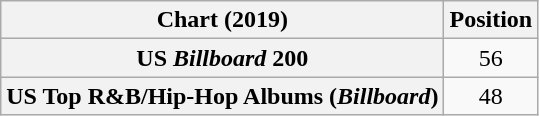<table class="wikitable plainrowheaders" style="text-align:center">
<tr>
<th scope="col">Chart (2019)</th>
<th scope="col">Position</th>
</tr>
<tr>
<th scope="row">US <em>Billboard</em> 200</th>
<td>56</td>
</tr>
<tr>
<th scope="row">US Top R&B/Hip-Hop Albums (<em>Billboard</em>)</th>
<td>48</td>
</tr>
</table>
